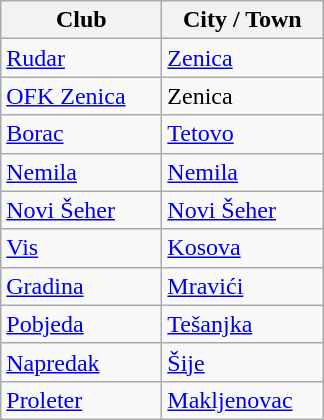<table class="wikitable sortable">
<tr>
<th style="width:100px;">Club</th>
<th style="width:100px;">City / Town</th>
</tr>
<tr>
<td><a href='#'>Rudar</a></td>
<td><a href='#'>Zenica</a></td>
</tr>
<tr>
<td><a href='#'>OFK Zenica</a></td>
<td>Zenica</td>
</tr>
<tr>
<td><a href='#'>Borac</a></td>
<td><a href='#'>Tetovo</a></td>
</tr>
<tr>
<td><a href='#'>Nemila</a></td>
<td><a href='#'>Nemila</a></td>
</tr>
<tr>
<td><a href='#'>Novi Šeher</a></td>
<td><a href='#'>Novi Šeher</a></td>
</tr>
<tr>
<td><a href='#'>Vis</a></td>
<td><a href='#'>Kosova</a></td>
</tr>
<tr>
<td><a href='#'>Gradina</a></td>
<td><a href='#'>Mravići</a></td>
</tr>
<tr>
<td><a href='#'>Pobjeda</a></td>
<td><a href='#'>Tešanjka</a></td>
</tr>
<tr>
<td><a href='#'>Napredak</a></td>
<td><a href='#'>Šije</a></td>
</tr>
<tr>
<td><a href='#'>Proleter</a></td>
<td><a href='#'>Makljenovac</a></td>
</tr>
</table>
